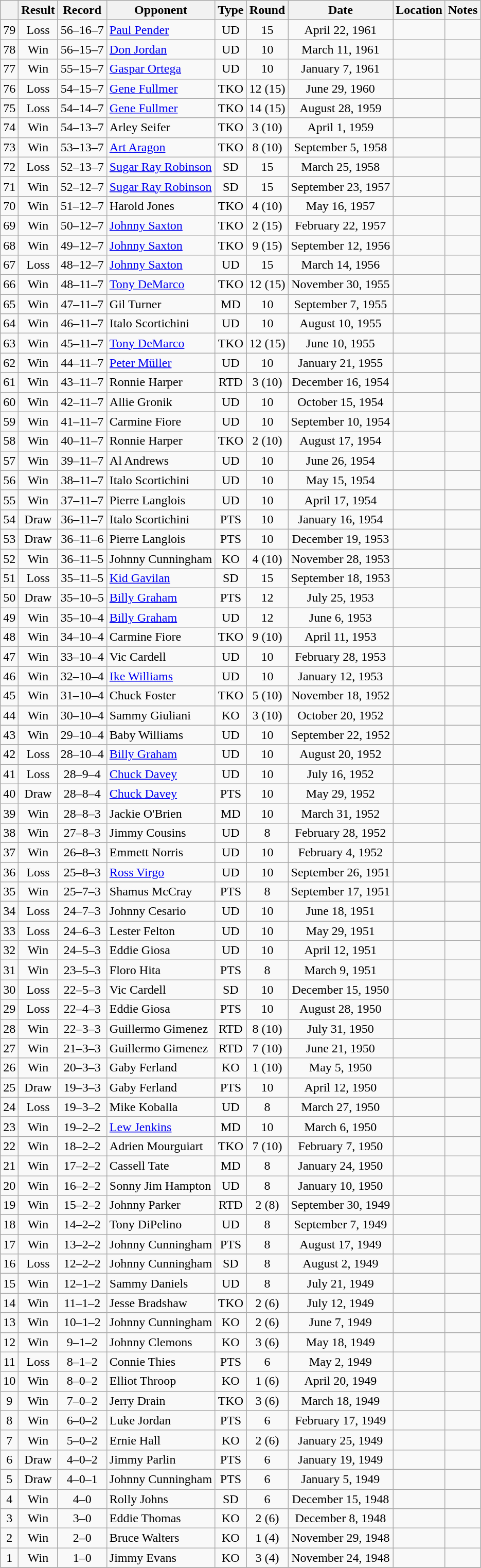<table class="wikitable" style="text-align:center">
<tr>
<th></th>
<th>Result</th>
<th>Record</th>
<th>Opponent</th>
<th>Type</th>
<th>Round</th>
<th>Date</th>
<th>Location</th>
<th>Notes</th>
</tr>
<tr>
<td>79</td>
<td>Loss</td>
<td>56–16–7</td>
<td style="text-align:left;"><a href='#'>Paul Pender</a></td>
<td>UD</td>
<td>15</td>
<td>April 22, 1961</td>
<td style="text-align:left;"></td>
<td style="text-align:left;"></td>
</tr>
<tr>
<td>78</td>
<td>Win</td>
<td>56–15–7</td>
<td style="text-align:left;"><a href='#'>Don Jordan</a></td>
<td>UD</td>
<td>10</td>
<td>March 11, 1961</td>
<td style="text-align:left;"></td>
<td></td>
</tr>
<tr>
<td>77</td>
<td>Win</td>
<td>55–15–7</td>
<td style="text-align:left;"><a href='#'>Gaspar Ortega</a></td>
<td>UD</td>
<td>10</td>
<td>January 7, 1961</td>
<td style="text-align:left;"></td>
<td></td>
</tr>
<tr>
<td>76</td>
<td>Loss</td>
<td>54–15–7</td>
<td style="text-align:left;"><a href='#'>Gene Fullmer</a></td>
<td>TKO</td>
<td>12 (15)</td>
<td>June 29, 1960</td>
<td style="text-align:left;"></td>
<td style="text-align:left;"></td>
</tr>
<tr>
<td>75</td>
<td>Loss</td>
<td>54–14–7</td>
<td style="text-align:left;"><a href='#'>Gene Fullmer</a></td>
<td>TKO</td>
<td>14 (15)</td>
<td>August 28, 1959</td>
<td style="text-align:left;"></td>
<td style="text-align:left;"></td>
</tr>
<tr>
<td>74</td>
<td>Win</td>
<td>54–13–7</td>
<td style="text-align:left;">Arley Seifer</td>
<td>TKO</td>
<td>3 (10)</td>
<td>April 1, 1959</td>
<td style="text-align:left;"></td>
<td></td>
</tr>
<tr>
<td>73</td>
<td>Win</td>
<td>53–13–7</td>
<td style="text-align:left;"><a href='#'>Art Aragon</a></td>
<td>TKO</td>
<td>8 (10)</td>
<td>September 5, 1958</td>
<td style="text-align:left;"></td>
<td></td>
</tr>
<tr>
<td>72</td>
<td>Loss</td>
<td>52–13–7</td>
<td style="text-align:left;"><a href='#'>Sugar Ray Robinson</a></td>
<td>SD</td>
<td>15</td>
<td>March 25, 1958</td>
<td style="text-align:left;"></td>
<td style="text-align:left;"></td>
</tr>
<tr>
<td>71</td>
<td>Win</td>
<td>52–12–7</td>
<td style="text-align:left;"><a href='#'>Sugar Ray Robinson</a></td>
<td>SD</td>
<td>15</td>
<td>September 23, 1957</td>
<td style="text-align:left;"></td>
<td style="text-align:left;"></td>
</tr>
<tr>
<td>70</td>
<td>Win</td>
<td>51–12–7</td>
<td style="text-align:left;">Harold Jones</td>
<td>TKO</td>
<td>4 (10)</td>
<td>May 16, 1957</td>
<td style="text-align:left;"></td>
<td></td>
</tr>
<tr>
<td>69</td>
<td>Win</td>
<td>50–12–7</td>
<td style="text-align:left;"><a href='#'>Johnny Saxton</a></td>
<td>TKO</td>
<td>2 (15)</td>
<td>February 22, 1957</td>
<td style="text-align:left;"></td>
<td style="text-align:left;"></td>
</tr>
<tr>
<td>68</td>
<td>Win</td>
<td>49–12–7</td>
<td style="text-align:left;"><a href='#'>Johnny Saxton</a></td>
<td>TKO</td>
<td>9 (15)</td>
<td>September 12, 1956</td>
<td style="text-align:left;"></td>
<td style="text-align:left;"></td>
</tr>
<tr>
<td>67</td>
<td>Loss</td>
<td>48–12–7</td>
<td style="text-align:left;"><a href='#'>Johnny Saxton</a></td>
<td>UD</td>
<td>15</td>
<td>March 14, 1956</td>
<td style="text-align:left;"></td>
<td style="text-align:left;"></td>
</tr>
<tr>
<td>66</td>
<td>Win</td>
<td>48–11–7</td>
<td style="text-align:left;"><a href='#'>Tony DeMarco</a></td>
<td>TKO</td>
<td>12 (15)</td>
<td>November 30, 1955</td>
<td style="text-align:left;"></td>
<td style="text-align:left;"></td>
</tr>
<tr>
<td>65</td>
<td>Win</td>
<td>47–11–7</td>
<td style="text-align:left;">Gil Turner</td>
<td>MD</td>
<td>10</td>
<td>September 7, 1955</td>
<td style="text-align:left;"></td>
<td></td>
</tr>
<tr>
<td>64</td>
<td>Win</td>
<td>46–11–7</td>
<td style="text-align:left;">Italo Scortichini</td>
<td>UD</td>
<td>10</td>
<td>August 10, 1955</td>
<td style="text-align:left;"></td>
<td></td>
</tr>
<tr>
<td>63</td>
<td>Win</td>
<td>45–11–7</td>
<td style="text-align:left;"><a href='#'>Tony DeMarco</a></td>
<td>TKO</td>
<td>12 (15)</td>
<td>June 10, 1955</td>
<td style="text-align:left;"></td>
<td style="text-align:left;"></td>
</tr>
<tr>
<td>62</td>
<td>Win</td>
<td>44–11–7</td>
<td style="text-align:left;"><a href='#'>Peter Müller</a></td>
<td>UD</td>
<td>10</td>
<td>January 21, 1955</td>
<td style="text-align:left;"></td>
<td></td>
</tr>
<tr>
<td>61</td>
<td>Win</td>
<td>43–11–7</td>
<td style="text-align:left;">Ronnie Harper</td>
<td>RTD</td>
<td>3 (10)</td>
<td>December 16, 1954</td>
<td style="text-align:left;"></td>
<td></td>
</tr>
<tr>
<td>60</td>
<td>Win</td>
<td>42–11–7</td>
<td style="text-align:left;">Allie Gronik</td>
<td>UD</td>
<td>10</td>
<td>October 15, 1954</td>
<td style="text-align:left;"></td>
<td></td>
</tr>
<tr>
<td>59</td>
<td>Win</td>
<td>41–11–7</td>
<td style="text-align:left;">Carmine Fiore</td>
<td>UD</td>
<td>10</td>
<td>September 10, 1954</td>
<td style="text-align:left;"></td>
<td></td>
</tr>
<tr>
<td>58</td>
<td>Win</td>
<td>40–11–7</td>
<td style="text-align:left;">Ronnie Harper</td>
<td>TKO</td>
<td>2 (10)</td>
<td>August 17, 1954</td>
<td style="text-align:left;"></td>
<td></td>
</tr>
<tr>
<td>57</td>
<td>Win</td>
<td>39–11–7</td>
<td style="text-align:left;">Al Andrews</td>
<td>UD</td>
<td>10</td>
<td>June 26, 1954</td>
<td style="text-align:left;"></td>
<td></td>
</tr>
<tr>
<td>56</td>
<td>Win</td>
<td>38–11–7</td>
<td style="text-align:left;">Italo Scortichini</td>
<td>UD</td>
<td>10</td>
<td>May 15, 1954</td>
<td style="text-align:left;"></td>
<td></td>
</tr>
<tr>
<td>55</td>
<td>Win</td>
<td>37–11–7</td>
<td style="text-align:left;">Pierre Langlois</td>
<td>UD</td>
<td>10</td>
<td>April 17, 1954</td>
<td style="text-align:left;"></td>
<td></td>
</tr>
<tr>
<td>54</td>
<td>Draw</td>
<td>36–11–7</td>
<td style="text-align:left;">Italo Scortichini</td>
<td>PTS</td>
<td>10</td>
<td>January 16, 1954</td>
<td style="text-align:left;"></td>
<td></td>
</tr>
<tr>
<td>53</td>
<td>Draw</td>
<td>36–11–6</td>
<td style="text-align:left;">Pierre Langlois</td>
<td>PTS</td>
<td>10</td>
<td>December 19, 1953</td>
<td style="text-align:left;"></td>
<td></td>
</tr>
<tr>
<td>52</td>
<td>Win</td>
<td>36–11–5</td>
<td style="text-align:left;">Johnny Cunningham</td>
<td>KO</td>
<td>4 (10)</td>
<td>November 28, 1953</td>
<td style="text-align:left;"></td>
<td></td>
</tr>
<tr>
<td>51</td>
<td>Loss</td>
<td>35–11–5</td>
<td style="text-align:left;"><a href='#'>Kid Gavilan</a></td>
<td>SD</td>
<td>15</td>
<td>September 18, 1953</td>
<td style="text-align:left;"></td>
<td style="text-align:left;"></td>
</tr>
<tr>
<td>50</td>
<td>Draw</td>
<td>35–10–5</td>
<td style="text-align:left;"><a href='#'>Billy Graham</a></td>
<td>PTS</td>
<td>12</td>
<td>July 25, 1953</td>
<td style="text-align:left;"></td>
<td style="text-align:left;"></td>
</tr>
<tr>
<td>49</td>
<td>Win</td>
<td>35–10–4</td>
<td style="text-align:left;"><a href='#'>Billy Graham</a></td>
<td>UD</td>
<td>12</td>
<td>June 6, 1953</td>
<td style="text-align:left;"></td>
<td style="text-align:left;"></td>
</tr>
<tr>
<td>48</td>
<td>Win</td>
<td>34–10–4</td>
<td style="text-align:left;">Carmine Fiore</td>
<td>TKO</td>
<td>9 (10)</td>
<td>April 11, 1953</td>
<td style="text-align:left;"></td>
<td></td>
</tr>
<tr>
<td>47</td>
<td>Win</td>
<td>33–10–4</td>
<td style="text-align:left;">Vic Cardell</td>
<td>UD</td>
<td>10</td>
<td>February 28, 1953</td>
<td style="text-align:left;"></td>
<td></td>
</tr>
<tr>
<td>46</td>
<td>Win</td>
<td>32–10–4</td>
<td style="text-align:left;"><a href='#'>Ike Williams</a></td>
<td>UD</td>
<td>10</td>
<td>January 12, 1953</td>
<td style="text-align:left;"></td>
<td></td>
</tr>
<tr>
<td>45</td>
<td>Win</td>
<td>31–10–4</td>
<td style="text-align:left;">Chuck Foster</td>
<td>TKO</td>
<td>5 (10)</td>
<td>November 18, 1952</td>
<td style="text-align:left;"></td>
<td></td>
</tr>
<tr>
<td>44</td>
<td>Win</td>
<td>30–10–4</td>
<td style="text-align:left;">Sammy Giuliani</td>
<td>KO</td>
<td>3 (10)</td>
<td>October 20, 1952</td>
<td style="text-align:left;"></td>
<td></td>
</tr>
<tr>
<td>43</td>
<td>Win</td>
<td>29–10–4</td>
<td style="text-align:left;">Baby Williams</td>
<td>UD</td>
<td>10</td>
<td>September 22, 1952</td>
<td style="text-align:left;"></td>
<td></td>
</tr>
<tr>
<td>42</td>
<td>Loss</td>
<td>28–10–4</td>
<td style="text-align:left;"><a href='#'>Billy Graham</a></td>
<td>UD</td>
<td>10</td>
<td>August 20, 1952</td>
<td style="text-align:left;"></td>
<td></td>
</tr>
<tr>
<td>41</td>
<td>Loss</td>
<td>28–9–4</td>
<td style="text-align:left;"><a href='#'>Chuck Davey</a></td>
<td>UD</td>
<td>10</td>
<td>July 16, 1952</td>
<td style="text-align:left;"></td>
<td></td>
</tr>
<tr>
<td>40</td>
<td>Draw</td>
<td>28–8–4</td>
<td style="text-align:left;"><a href='#'>Chuck Davey</a></td>
<td>PTS</td>
<td>10</td>
<td>May 29, 1952</td>
<td style="text-align:left;"></td>
<td></td>
</tr>
<tr>
<td>39</td>
<td>Win</td>
<td>28–8–3</td>
<td style="text-align:left;">Jackie O'Brien</td>
<td>MD</td>
<td>10</td>
<td>March 31, 1952</td>
<td style="text-align:left;"></td>
<td></td>
</tr>
<tr>
<td>38</td>
<td>Win</td>
<td>27–8–3</td>
<td style="text-align:left;">Jimmy Cousins</td>
<td>UD</td>
<td>8</td>
<td>February 28, 1952</td>
<td style="text-align:left;"></td>
<td></td>
</tr>
<tr>
<td>37</td>
<td>Win</td>
<td>26–8–3</td>
<td style="text-align:left;">Emmett Norris</td>
<td>UD</td>
<td>10</td>
<td>February 4, 1952</td>
<td style="text-align:left;"></td>
<td></td>
</tr>
<tr>
<td>36</td>
<td>Loss</td>
<td>25–8–3</td>
<td style="text-align:left;"><a href='#'>Ross Virgo</a></td>
<td>UD</td>
<td>10</td>
<td>September 26, 1951</td>
<td style="text-align:left;"></td>
<td></td>
</tr>
<tr>
<td>35</td>
<td>Win</td>
<td>25–7–3</td>
<td style="text-align:left;">Shamus McCray</td>
<td>PTS</td>
<td>8</td>
<td>September 17, 1951</td>
<td style="text-align:left;"></td>
<td></td>
</tr>
<tr>
<td>34</td>
<td>Loss</td>
<td>24–7–3</td>
<td style="text-align:left;">Johnny Cesario</td>
<td>UD</td>
<td>10</td>
<td>June 18, 1951</td>
<td style="text-align:left;"></td>
<td></td>
</tr>
<tr>
<td>33</td>
<td>Loss</td>
<td>24–6–3</td>
<td style="text-align:left;">Lester Felton</td>
<td>UD</td>
<td>10</td>
<td>May 29, 1951</td>
<td style="text-align:left;"></td>
<td></td>
</tr>
<tr>
<td>32</td>
<td>Win</td>
<td>24–5–3</td>
<td style="text-align:left;">Eddie Giosa</td>
<td>UD</td>
<td>10</td>
<td>April 12, 1951</td>
<td style="text-align:left;"></td>
<td></td>
</tr>
<tr>
<td>31</td>
<td>Win</td>
<td>23–5–3</td>
<td style="text-align:left;">Floro Hita</td>
<td>PTS</td>
<td>8</td>
<td>March 9, 1951</td>
<td style="text-align:left;"></td>
<td></td>
</tr>
<tr>
<td>30</td>
<td>Loss</td>
<td>22–5–3</td>
<td style="text-align:left;">Vic Cardell</td>
<td>SD</td>
<td>10</td>
<td>December 15, 1950</td>
<td style="text-align:left;"></td>
<td></td>
</tr>
<tr>
<td>29</td>
<td>Loss</td>
<td>22–4–3</td>
<td style="text-align:left;">Eddie Giosa</td>
<td>PTS</td>
<td>10</td>
<td>August 28, 1950</td>
<td style="text-align:left;"></td>
<td></td>
</tr>
<tr>
<td>28</td>
<td>Win</td>
<td>22–3–3</td>
<td style="text-align:left;">Guillermo Gimenez</td>
<td>RTD</td>
<td>8 (10)</td>
<td>July 31, 1950</td>
<td style="text-align:left;"></td>
<td></td>
</tr>
<tr>
<td>27</td>
<td>Win</td>
<td>21–3–3</td>
<td style="text-align:left;">Guillermo Gimenez</td>
<td>RTD</td>
<td>7 (10)</td>
<td>June 21, 1950</td>
<td style="text-align:left;"></td>
<td></td>
</tr>
<tr>
<td>26</td>
<td>Win</td>
<td>20–3–3</td>
<td style="text-align:left;">Gaby Ferland</td>
<td>KO</td>
<td>1 (10)</td>
<td>May 5, 1950</td>
<td style="text-align:left;"></td>
<td></td>
</tr>
<tr>
<td>25</td>
<td>Draw</td>
<td>19–3–3</td>
<td style="text-align:left;">Gaby Ferland</td>
<td>PTS</td>
<td>10</td>
<td>April 12, 1950</td>
<td style="text-align:left;"></td>
<td></td>
</tr>
<tr>
<td>24</td>
<td>Loss</td>
<td>19–3–2</td>
<td style="text-align:left;">Mike Koballa</td>
<td>UD</td>
<td>8</td>
<td>March 27, 1950</td>
<td style="text-align:left;"></td>
<td></td>
</tr>
<tr>
<td>23</td>
<td>Win</td>
<td>19–2–2</td>
<td style="text-align:left;"><a href='#'>Lew Jenkins</a></td>
<td>MD</td>
<td>10</td>
<td>March 6, 1950</td>
<td style="text-align:left;"></td>
<td></td>
</tr>
<tr>
<td>22</td>
<td>Win</td>
<td>18–2–2</td>
<td style="text-align:left;">Adrien Mourguiart</td>
<td>TKO</td>
<td>7 (10)</td>
<td>February 7, 1950</td>
<td style="text-align:left;"></td>
<td></td>
</tr>
<tr>
<td>21</td>
<td>Win</td>
<td>17–2–2</td>
<td style="text-align:left;">Cassell Tate</td>
<td>MD</td>
<td>8</td>
<td>January 24, 1950</td>
<td style="text-align:left;"></td>
<td></td>
</tr>
<tr>
<td>20</td>
<td>Win</td>
<td>16–2–2</td>
<td style="text-align:left;">Sonny Jim Hampton</td>
<td>UD</td>
<td>8</td>
<td>January 10, 1950</td>
<td style="text-align:left;"></td>
<td></td>
</tr>
<tr>
<td>19</td>
<td>Win</td>
<td>15–2–2</td>
<td style="text-align:left;">Johnny Parker</td>
<td>RTD</td>
<td>2 (8)</td>
<td>September 30, 1949</td>
<td style="text-align:left;"></td>
<td></td>
</tr>
<tr>
<td>18</td>
<td>Win</td>
<td>14–2–2</td>
<td style="text-align:left;">Tony DiPelino</td>
<td>UD</td>
<td>8</td>
<td>September 7, 1949</td>
<td style="text-align:left;"></td>
<td></td>
</tr>
<tr>
<td>17</td>
<td>Win</td>
<td>13–2–2</td>
<td style="text-align:left;">Johnny Cunningham</td>
<td>PTS</td>
<td>8</td>
<td>August 17, 1949</td>
<td style="text-align:left;"></td>
<td></td>
</tr>
<tr>
<td>16</td>
<td>Loss</td>
<td>12–2–2</td>
<td style="text-align:left;">Johnny Cunningham</td>
<td>SD</td>
<td>8</td>
<td>August 2, 1949</td>
<td style="text-align:left;"></td>
<td></td>
</tr>
<tr>
<td>15</td>
<td>Win</td>
<td>12–1–2</td>
<td style="text-align:left;">Sammy Daniels</td>
<td>UD</td>
<td>8</td>
<td>July 21, 1949</td>
<td style="text-align:left;"></td>
<td></td>
</tr>
<tr>
<td>14</td>
<td>Win</td>
<td>11–1–2</td>
<td style="text-align:left;">Jesse Bradshaw</td>
<td>TKO</td>
<td>2 (6)</td>
<td>July 12, 1949</td>
<td style="text-align:left;"></td>
<td></td>
</tr>
<tr>
<td>13</td>
<td>Win</td>
<td>10–1–2</td>
<td style="text-align:left;">Johnny Cunningham</td>
<td>KO</td>
<td>2 (6)</td>
<td>June 7, 1949</td>
<td style="text-align:left;"></td>
<td></td>
</tr>
<tr>
<td>12</td>
<td>Win</td>
<td>9–1–2</td>
<td style="text-align:left;">Johnny Clemons</td>
<td>KO</td>
<td>3 (6)</td>
<td>May 18, 1949</td>
<td style="text-align:left;"></td>
<td></td>
</tr>
<tr>
<td>11</td>
<td>Loss</td>
<td>8–1–2</td>
<td style="text-align:left;">Connie Thies</td>
<td>PTS</td>
<td>6</td>
<td>May 2, 1949</td>
<td style="text-align:left;"></td>
<td></td>
</tr>
<tr>
<td>10</td>
<td>Win</td>
<td>8–0–2</td>
<td style="text-align:left;">Elliot Throop</td>
<td>KO</td>
<td>1 (6)</td>
<td>April 20, 1949</td>
<td style="text-align:left;"></td>
<td></td>
</tr>
<tr>
<td>9</td>
<td>Win</td>
<td>7–0–2</td>
<td style="text-align:left;">Jerry Drain</td>
<td>TKO</td>
<td>3 (6)</td>
<td>March 18, 1949</td>
<td style="text-align:left;"></td>
<td></td>
</tr>
<tr>
<td>8</td>
<td>Win</td>
<td>6–0–2</td>
<td style="text-align:left;">Luke Jordan</td>
<td>PTS</td>
<td>6</td>
<td>February 17, 1949</td>
<td style="text-align:left;"></td>
<td></td>
</tr>
<tr>
<td>7</td>
<td>Win</td>
<td>5–0–2</td>
<td style="text-align:left;">Ernie Hall</td>
<td>KO</td>
<td>2 (6)</td>
<td>January 25, 1949</td>
<td style="text-align:left;"></td>
<td></td>
</tr>
<tr>
<td>6</td>
<td>Draw</td>
<td>4–0–2</td>
<td style="text-align:left;">Jimmy Parlin</td>
<td>PTS</td>
<td>6</td>
<td>January 19, 1949</td>
<td style="text-align:left;"></td>
<td></td>
</tr>
<tr>
<td>5</td>
<td>Draw</td>
<td>4–0–1</td>
<td style="text-align:left;">Johnny Cunningham</td>
<td>PTS</td>
<td>6</td>
<td>January 5, 1949</td>
<td style="text-align:left;"></td>
<td></td>
</tr>
<tr>
<td>4</td>
<td>Win</td>
<td>4–0</td>
<td style="text-align:left;">Rolly Johns</td>
<td>SD</td>
<td>6</td>
<td>December 15, 1948</td>
<td style="text-align:left;"></td>
<td></td>
</tr>
<tr>
<td>3</td>
<td>Win</td>
<td>3–0</td>
<td style="text-align:left;">Eddie Thomas</td>
<td>KO</td>
<td>2 (6)</td>
<td>December 8, 1948</td>
<td style="text-align:left;"></td>
<td></td>
</tr>
<tr>
<td>2</td>
<td>Win</td>
<td>2–0</td>
<td style="text-align:left;">Bruce Walters</td>
<td>KO</td>
<td>1 (4)</td>
<td>November 29, 1948</td>
<td style="text-align:left;"></td>
<td></td>
</tr>
<tr>
<td>1</td>
<td>Win</td>
<td>1–0</td>
<td style="text-align:left;">Jimmy Evans</td>
<td>KO</td>
<td>3 (4)</td>
<td>November 24, 1948</td>
<td style="text-align:left;"></td>
<td></td>
</tr>
<tr>
</tr>
</table>
